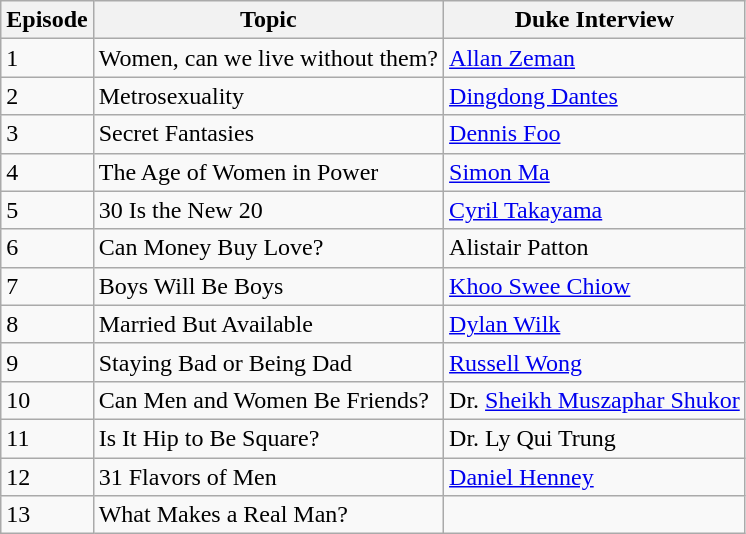<table class="wikitable">
<tr>
<th>Episode</th>
<th>Topic</th>
<th>Duke Interview</th>
</tr>
<tr>
<td>1</td>
<td>Women, can we live without them?</td>
<td><a href='#'>Allan Zeman</a><br></td>
</tr>
<tr>
<td>2</td>
<td>Metrosexuality</td>
<td><a href='#'>Dingdong Dantes</a><br></td>
</tr>
<tr>
<td>3</td>
<td>Secret Fantasies</td>
<td><a href='#'>Dennis Foo</a><br></td>
</tr>
<tr>
<td>4</td>
<td>The Age of Women in Power</td>
<td><a href='#'>Simon Ma</a><br></td>
</tr>
<tr>
<td>5</td>
<td>30 Is the New 20</td>
<td><a href='#'>Cyril Takayama</a><br></td>
</tr>
<tr>
<td>6</td>
<td>Can Money Buy Love?</td>
<td>Alistair Patton<br></td>
</tr>
<tr>
<td>7</td>
<td>Boys Will Be Boys</td>
<td><a href='#'>Khoo Swee Chiow</a><br></td>
</tr>
<tr>
<td>8</td>
<td>Married But Available</td>
<td><a href='#'>Dylan Wilk</a><br></td>
</tr>
<tr>
<td>9</td>
<td>Staying Bad or Being Dad</td>
<td><a href='#'>Russell Wong</a><br></td>
</tr>
<tr>
<td>10</td>
<td>Can Men and Women Be Friends?</td>
<td>Dr. <a href='#'>Sheikh Muszaphar Shukor</a><br></td>
</tr>
<tr>
<td>11</td>
<td>Is It Hip to Be Square?</td>
<td>Dr. Ly Qui Trung<br></td>
</tr>
<tr>
<td>12</td>
<td>31 Flavors of Men</td>
<td><a href='#'>Daniel Henney</a><br></td>
</tr>
<tr>
<td>13</td>
<td>What Makes a Real Man?</td>
<td></td>
</tr>
</table>
